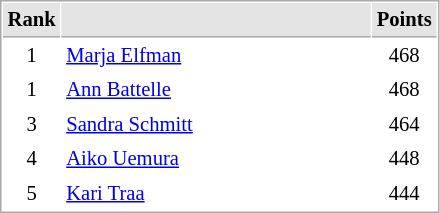<table cellspacing="1" cellpadding="3" style="border:1px solid #AAAAAA;font-size:86%">
<tr bgcolor="#E4E4E4">
<th style="border-bottom:1px solid #AAAAAA" width=10>Rank</th>
<th style="border-bottom:1px solid #AAAAAA" width=200></th>
<th style="border-bottom:1px solid #AAAAAA" width=20>Points</th>
</tr>
<tr>
<td align="center">1</td>
<td> <a href='#'>Marja Elfman</a></td>
<td align=center>468</td>
</tr>
<tr>
<td align="center">1</td>
<td> <a href='#'>Ann Battelle</a></td>
<td align=center>468</td>
</tr>
<tr>
<td align="center">3</td>
<td> <a href='#'>Sandra Schmitt</a></td>
<td align=center>464</td>
</tr>
<tr>
<td align="center">4</td>
<td> <a href='#'>Aiko Uemura</a></td>
<td align=center>448</td>
</tr>
<tr>
<td align="center">5</td>
<td> <a href='#'>Kari Traa</a></td>
<td align=center>444</td>
</tr>
</table>
